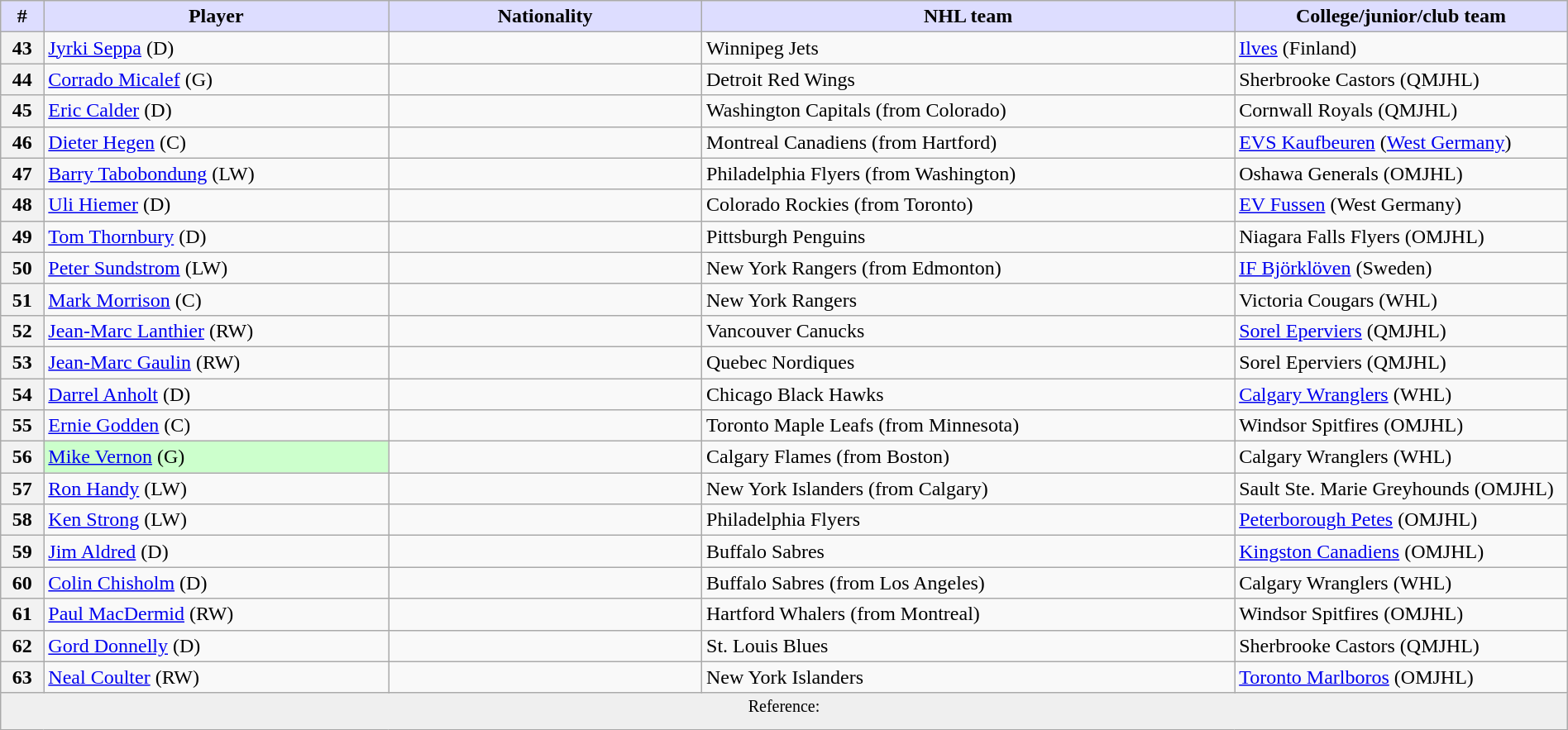<table class="wikitable" style="width: 100%">
<tr>
<th style="background:#ddf; width:2.75%;">#</th>
<th style="background:#ddf; width:22.0%;">Player</th>
<th style="background:#ddf; width:20.0%;">Nationality</th>
<th style="background:#ddf; width:34.0%;">NHL team</th>
<th style="background:#ddf; width:100.0%;">College/junior/club team</th>
</tr>
<tr>
<th>43</th>
<td><a href='#'>Jyrki Seppa</a> (D)</td>
<td></td>
<td>Winnipeg Jets</td>
<td><a href='#'>Ilves</a> (Finland)</td>
</tr>
<tr>
<th>44</th>
<td><a href='#'>Corrado Micalef</a> (G)</td>
<td></td>
<td>Detroit Red Wings</td>
<td>Sherbrooke Castors (QMJHL)</td>
</tr>
<tr>
<th>45</th>
<td><a href='#'>Eric Calder</a> (D)</td>
<td></td>
<td>Washington Capitals (from Colorado)</td>
<td>Cornwall Royals (QMJHL)</td>
</tr>
<tr>
<th>46</th>
<td><a href='#'>Dieter Hegen</a> (C)</td>
<td></td>
<td>Montreal Canadiens (from Hartford)</td>
<td><a href='#'>EVS Kaufbeuren</a> (<a href='#'>West Germany</a>)</td>
</tr>
<tr>
<th>47</th>
<td><a href='#'>Barry Tabobondung</a> (LW)</td>
<td></td>
<td>Philadelphia Flyers (from Washington)</td>
<td>Oshawa Generals (OMJHL)</td>
</tr>
<tr>
<th>48</th>
<td><a href='#'>Uli Hiemer</a> (D)</td>
<td></td>
<td>Colorado Rockies (from Toronto)</td>
<td><a href='#'>EV Fussen</a> (West Germany)</td>
</tr>
<tr>
<th>49</th>
<td><a href='#'>Tom Thornbury</a> (D)</td>
<td></td>
<td>Pittsburgh Penguins</td>
<td>Niagara Falls Flyers (OMJHL)</td>
</tr>
<tr>
<th>50</th>
<td><a href='#'>Peter Sundstrom</a> (LW)</td>
<td></td>
<td>New York Rangers (from Edmonton)</td>
<td><a href='#'>IF Björklöven</a> (Sweden)</td>
</tr>
<tr>
<th>51</th>
<td><a href='#'>Mark Morrison</a> (C)</td>
<td></td>
<td>New York Rangers</td>
<td>Victoria Cougars (WHL)</td>
</tr>
<tr>
<th>52</th>
<td><a href='#'>Jean-Marc Lanthier</a> (RW)</td>
<td></td>
<td>Vancouver Canucks</td>
<td><a href='#'>Sorel Eperviers</a> (QMJHL)</td>
</tr>
<tr>
<th>53</th>
<td><a href='#'>Jean-Marc Gaulin</a> (RW)</td>
<td></td>
<td>Quebec Nordiques</td>
<td>Sorel Eperviers (QMJHL)</td>
</tr>
<tr>
<th>54</th>
<td><a href='#'>Darrel Anholt</a> (D)</td>
<td></td>
<td>Chicago Black Hawks</td>
<td><a href='#'>Calgary Wranglers</a> (WHL)</td>
</tr>
<tr>
<th>55</th>
<td><a href='#'>Ernie Godden</a> (C)</td>
<td></td>
<td>Toronto Maple Leafs (from Minnesota)</td>
<td>Windsor Spitfires (OMJHL)</td>
</tr>
<tr>
<th>56</th>
<td bgcolor="#CCFFCC"><a href='#'>Mike Vernon</a> (G)</td>
<td></td>
<td>Calgary Flames (from Boston)</td>
<td>Calgary Wranglers (WHL)</td>
</tr>
<tr>
<th>57</th>
<td><a href='#'>Ron Handy</a> (LW)</td>
<td></td>
<td>New York Islanders (from Calgary)</td>
<td>Sault Ste. Marie Greyhounds (OMJHL)</td>
</tr>
<tr>
<th>58</th>
<td><a href='#'>Ken Strong</a> (LW)</td>
<td></td>
<td>Philadelphia Flyers</td>
<td><a href='#'>Peterborough Petes</a> (OMJHL)</td>
</tr>
<tr>
<th>59</th>
<td><a href='#'>Jim Aldred</a> (D)</td>
<td></td>
<td>Buffalo Sabres</td>
<td><a href='#'>Kingston Canadiens</a> (OMJHL)</td>
</tr>
<tr>
<th>60</th>
<td><a href='#'>Colin Chisholm</a> (D)</td>
<td></td>
<td>Buffalo Sabres (from Los Angeles)</td>
<td>Calgary Wranglers (WHL)</td>
</tr>
<tr>
<th>61</th>
<td><a href='#'>Paul MacDermid</a> (RW)</td>
<td></td>
<td>Hartford Whalers (from Montreal)</td>
<td>Windsor Spitfires (OMJHL)</td>
</tr>
<tr>
<th>62</th>
<td><a href='#'>Gord Donnelly</a> (D)</td>
<td></td>
<td>St. Louis Blues</td>
<td>Sherbrooke Castors (QMJHL)</td>
</tr>
<tr>
<th>63</th>
<td><a href='#'>Neal Coulter</a> (RW)</td>
<td></td>
<td>New York Islanders</td>
<td><a href='#'>Toronto Marlboros</a> (OMJHL)</td>
</tr>
<tr>
<td align=center colspan="6" bgcolor="#efefef"><sup>Reference:  </sup></td>
</tr>
</table>
